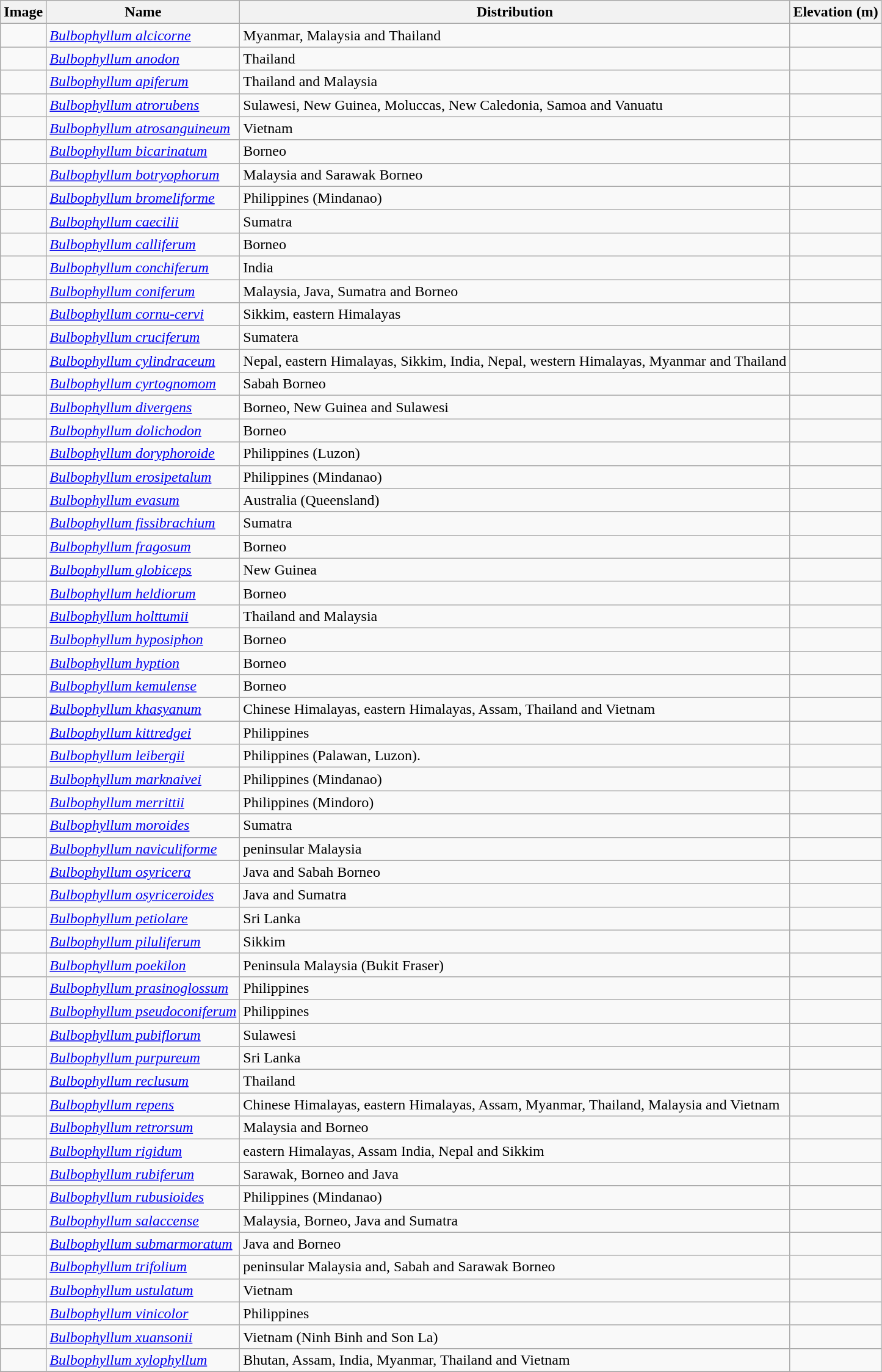<table class="wikitable collapsible">
<tr>
<th>Image</th>
<th>Name</th>
<th>Distribution</th>
<th>Elevation (m)</th>
</tr>
<tr>
<td></td>
<td><em><a href='#'>Bulbophyllum alcicorne</a></em> </td>
<td>Myanmar, Malaysia and Thailand</td>
<td></td>
</tr>
<tr>
<td></td>
<td><em><a href='#'>Bulbophyllum anodon</a></em> </td>
<td>Thailand</td>
<td></td>
</tr>
<tr>
<td></td>
<td><em><a href='#'>Bulbophyllum apiferum</a></em> </td>
<td>Thailand and Malaysia</td>
<td></td>
</tr>
<tr>
<td></td>
<td><em><a href='#'>Bulbophyllum atrorubens</a></em> </td>
<td>Sulawesi, New Guinea, Moluccas, New Caledonia, Samoa and Vanuatu</td>
<td></td>
</tr>
<tr>
<td></td>
<td><em><a href='#'>Bulbophyllum atrosanguineum</a></em> </td>
<td>Vietnam</td>
<td></td>
</tr>
<tr>
<td></td>
<td><em><a href='#'>Bulbophyllum bicarinatum</a></em> </td>
<td>Borneo</td>
<td></td>
</tr>
<tr>
<td></td>
<td><em><a href='#'>Bulbophyllum botryophorum</a></em> </td>
<td>Malaysia and Sarawak Borneo</td>
<td></td>
</tr>
<tr>
<td></td>
<td><em><a href='#'>Bulbophyllum bromeliforme</a></em> </td>
<td>Philippines (Mindanao)</td>
<td></td>
</tr>
<tr>
<td></td>
<td><em><a href='#'>Bulbophyllum caecilii </a></em> </td>
<td>Sumatra</td>
<td></td>
</tr>
<tr>
<td></td>
<td><em><a href='#'>Bulbophyllum calliferum</a></em> </td>
<td>Borneo</td>
<td></td>
</tr>
<tr>
<td></td>
<td><em><a href='#'>Bulbophyllum conchiferum</a></em> </td>
<td>India</td>
<td></td>
</tr>
<tr>
<td></td>
<td><em><a href='#'>Bulbophyllum coniferum</a></em> </td>
<td>Malaysia, Java, Sumatra and Borneo</td>
<td></td>
</tr>
<tr>
<td></td>
<td><em><a href='#'>Bulbophyllum cornu-cervi</a></em> </td>
<td>Sikkim, eastern Himalayas</td>
<td></td>
</tr>
<tr>
<td></td>
<td><em><a href='#'>Bulbophyllum cruciferum</a></em> </td>
<td>Sumatera</td>
<td></td>
</tr>
<tr>
<td></td>
<td><em><a href='#'>Bulbophyllum cylindraceum</a></em> </td>
<td>Nepal, eastern Himalayas, Sikkim, India, Nepal, western Himalayas, Myanmar and Thailand</td>
<td></td>
</tr>
<tr>
<td></td>
<td><em><a href='#'>Bulbophyllum cyrtognomom</a></em> </td>
<td>Sabah Borneo</td>
<td></td>
</tr>
<tr>
<td></td>
<td><em><a href='#'>Bulbophyllum divergens</a></em> </td>
<td>Borneo, New Guinea and Sulawesi</td>
<td></td>
</tr>
<tr>
<td></td>
<td><em><a href='#'>Bulbophyllum dolichodon</a></em> </td>
<td>Borneo</td>
<td></td>
</tr>
<tr>
<td></td>
<td><em><a href='#'>Bulbophyllum doryphoroide</a></em> </td>
<td>Philippines (Luzon)</td>
<td></td>
</tr>
<tr>
<td></td>
<td><em><a href='#'>Bulbophyllum erosipetalum</a></em> </td>
<td>Philippines (Mindanao)</td>
<td></td>
</tr>
<tr>
<td></td>
<td><em><a href='#'>Bulbophyllum evasum</a></em> </td>
<td>Australia (Queensland)</td>
<td></td>
</tr>
<tr>
<td></td>
<td><em><a href='#'>Bulbophyllum fissibrachium</a></em> </td>
<td>Sumatra</td>
<td></td>
</tr>
<tr>
<td></td>
<td><em><a href='#'>Bulbophyllum fragosum</a></em> </td>
<td>Borneo</td>
<td></td>
</tr>
<tr>
<td></td>
<td><em><a href='#'>Bulbophyllum globiceps</a></em> </td>
<td>New Guinea</td>
<td></td>
</tr>
<tr>
<td></td>
<td><em><a href='#'>Bulbophyllum heldiorum</a></em> </td>
<td>Borneo</td>
<td></td>
</tr>
<tr>
<td></td>
<td><em><a href='#'>Bulbophyllum holttumii</a></em> </td>
<td>Thailand and Malaysia</td>
<td></td>
</tr>
<tr>
<td></td>
<td><em><a href='#'>Bulbophyllum hyposiphon</a></em> </td>
<td>Borneo</td>
<td></td>
</tr>
<tr>
<td></td>
<td><em><a href='#'>Bulbophyllum hyption</a></em> </td>
<td>Borneo</td>
<td></td>
</tr>
<tr>
<td></td>
<td><em><a href='#'>Bulbophyllum kemulense</a></em> </td>
<td>Borneo</td>
<td></td>
</tr>
<tr>
<td></td>
<td><em><a href='#'>Bulbophyllum khasyanum</a></em> </td>
<td>Chinese Himalayas, eastern Himalayas, Assam, Thailand and Vietnam</td>
<td></td>
</tr>
<tr>
<td></td>
<td><em><a href='#'>Bulbophyllum kittredgei</a></em> </td>
<td>Philippines</td>
<td></td>
</tr>
<tr>
<td></td>
<td><em><a href='#'>Bulbophyllum leibergii</a></em> </td>
<td>Philippines (Palawan, Luzon).</td>
<td></td>
</tr>
<tr>
<td></td>
<td><em><a href='#'>Bulbophyllum marknaivei</a></em> </td>
<td>Philippines (Mindanao)</td>
<td></td>
</tr>
<tr>
<td></td>
<td><em><a href='#'>Bulbophyllum merrittii</a></em> </td>
<td>Philippines (Mindoro)</td>
<td></td>
</tr>
<tr>
<td></td>
<td><em><a href='#'>Bulbophyllum moroides </a></em> </td>
<td>Sumatra</td>
<td></td>
</tr>
<tr>
<td></td>
<td><em><a href='#'>Bulbophyllum naviculiforme</a></em> </td>
<td>peninsular Malaysia</td>
<td></td>
</tr>
<tr>
<td></td>
<td><em><a href='#'>Bulbophyllum osyricera</a></em> </td>
<td>Java and Sabah Borneo</td>
<td></td>
</tr>
<tr>
<td></td>
<td><em><a href='#'>Bulbophyllum osyriceroides</a></em> </td>
<td>Java and Sumatra</td>
<td></td>
</tr>
<tr>
<td></td>
<td><em><a href='#'>Bulbophyllum petiolare</a></em> </td>
<td>Sri Lanka</td>
<td></td>
</tr>
<tr>
<td></td>
<td><em><a href='#'>Bulbophyllum piluliferum</a></em> </td>
<td>Sikkim</td>
<td></td>
</tr>
<tr>
<td></td>
<td><em><a href='#'>Bulbophyllum poekilon</a></em> </td>
<td>Peninsula Malaysia (Bukit Fraser)</td>
<td></td>
</tr>
<tr>
<td></td>
<td><em><a href='#'>Bulbophyllum prasinoglossum</a></em> </td>
<td>Philippines</td>
<td></td>
</tr>
<tr>
<td></td>
<td><em><a href='#'>Bulbophyllum pseudoconiferum</a></em> </td>
<td>Philippines</td>
<td></td>
</tr>
<tr>
<td></td>
<td><em><a href='#'>Bulbophyllum pubiflorum</a></em> </td>
<td>Sulawesi</td>
<td></td>
</tr>
<tr>
<td></td>
<td><em><a href='#'>Bulbophyllum purpureum</a></em> </td>
<td>Sri Lanka</td>
<td></td>
</tr>
<tr>
<td></td>
<td><em><a href='#'>Bulbophyllum reclusum</a></em> </td>
<td>Thailand</td>
<td></td>
</tr>
<tr>
<td></td>
<td><em><a href='#'>Bulbophyllum repens</a></em> </td>
<td>Chinese Himalayas, eastern Himalayas, Assam, Myanmar, Thailand, Malaysia and Vietnam</td>
<td></td>
</tr>
<tr>
<td></td>
<td><em><a href='#'>Bulbophyllum retrorsum</a></em> </td>
<td>Malaysia and Borneo</td>
<td></td>
</tr>
<tr>
<td></td>
<td><em><a href='#'>Bulbophyllum rigidum</a></em> </td>
<td>eastern Himalayas, Assam India, Nepal and Sikkim</td>
<td></td>
</tr>
<tr>
<td></td>
<td><em><a href='#'>Bulbophyllum rubiferum</a></em> </td>
<td>Sarawak, Borneo and Java</td>
<td></td>
</tr>
<tr>
<td></td>
<td><em><a href='#'>Bulbophyllum rubusioides</a></em> </td>
<td>Philippines (Mindanao)</td>
<td></td>
</tr>
<tr>
<td></td>
<td><em><a href='#'>Bulbophyllum salaccense</a></em> </td>
<td>Malaysia, Borneo, Java and Sumatra</td>
<td></td>
</tr>
<tr>
<td></td>
<td><em><a href='#'>Bulbophyllum submarmoratum </a></em> </td>
<td>Java and Borneo</td>
<td></td>
</tr>
<tr>
<td></td>
<td><em><a href='#'>Bulbophyllum trifolium</a></em> </td>
<td>peninsular Malaysia and, Sabah and Sarawak Borneo</td>
<td></td>
</tr>
<tr>
<td></td>
<td><em><a href='#'>Bulbophyllum ustulatum</a></em> </td>
<td>Vietnam</td>
<td></td>
</tr>
<tr>
<td></td>
<td><em><a href='#'>Bulbophyllum vinicolor</a></em> </td>
<td>Philippines</td>
<td></td>
</tr>
<tr>
<td></td>
<td><em><a href='#'>Bulbophyllum xuansonii</a></em> </td>
<td>Vietnam (Ninh Binh and Son La)</td>
<td></td>
</tr>
<tr>
<td></td>
<td><em><a href='#'>Bulbophyllum xylophyllum</a></em> </td>
<td>Bhutan, Assam, India, Myanmar, Thailand and Vietnam</td>
<td></td>
</tr>
<tr>
</tr>
</table>
